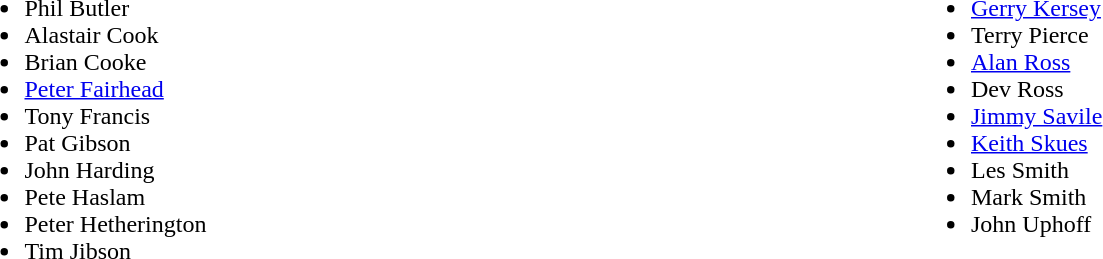<table border=0 width="100%" valign=top>
<tr>
<td align=left valign=top width="50%"><br><ul><li>Phil Butler</li><li>Alastair Cook</li><li>Brian Cooke</li><li><a href='#'>Peter Fairhead</a></li><li>Tony Francis</li><li>Pat Gibson</li><li>John Harding</li><li>Pete Haslam</li><li>Peter Hetherington</li><li>Tim Jibson</li></ul></td>
<td align=left valign=top width="50%"><br><ul><li><a href='#'>Gerry Kersey</a></li><li>Terry Pierce</li><li><a href='#'>Alan Ross</a></li><li>Dev Ross</li><li><a href='#'>Jimmy Savile</a></li><li><a href='#'>Keith Skues</a></li><li>Les Smith</li><li>Mark Smith</li><li>John Uphoff</li></ul></td>
</tr>
</table>
